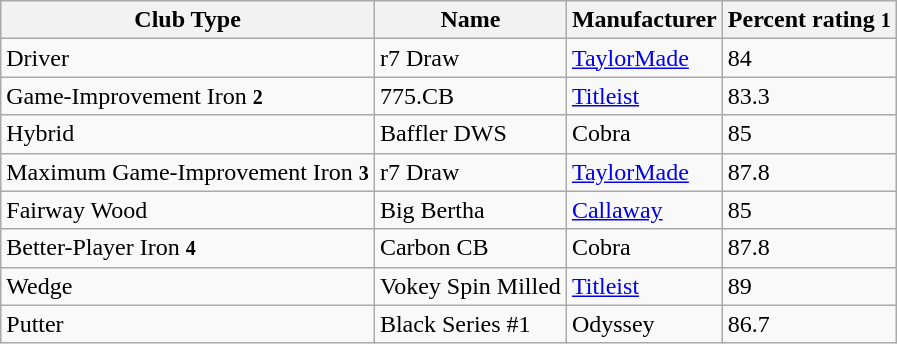<table class="wikitable">
<tr>
<th>Club Type</th>
<th>Name</th>
<th>Manufacturer</th>
<th>Percent rating <strong><small>1</small></strong></th>
</tr>
<tr>
<td>Driver</td>
<td>r7 Draw</td>
<td><a href='#'>TaylorMade</a></td>
<td>84</td>
</tr>
<tr>
<td>Game-Improvement Iron  <strong><small>2</small></strong></td>
<td>775.CB</td>
<td><a href='#'>Titleist</a></td>
<td>83.3</td>
</tr>
<tr>
<td>Hybrid</td>
<td>Baffler DWS</td>
<td>Cobra</td>
<td>85</td>
</tr>
<tr>
<td>Maximum Game-Improvement Iron  <strong><small>3</small></strong></td>
<td>r7 Draw</td>
<td><a href='#'>TaylorMade</a></td>
<td>87.8</td>
</tr>
<tr>
<td>Fairway Wood</td>
<td>Big Bertha</td>
<td><a href='#'>Callaway</a></td>
<td>85</td>
</tr>
<tr>
<td>Better-Player Iron  <strong><small>4</small></strong></td>
<td>Carbon CB</td>
<td>Cobra</td>
<td>87.8</td>
</tr>
<tr>
<td>Wedge</td>
<td>Vokey Spin Milled</td>
<td><a href='#'>Titleist</a></td>
<td>89</td>
</tr>
<tr>
<td>Putter</td>
<td>Black Series #1</td>
<td>Odyssey</td>
<td>86.7</td>
</tr>
</table>
